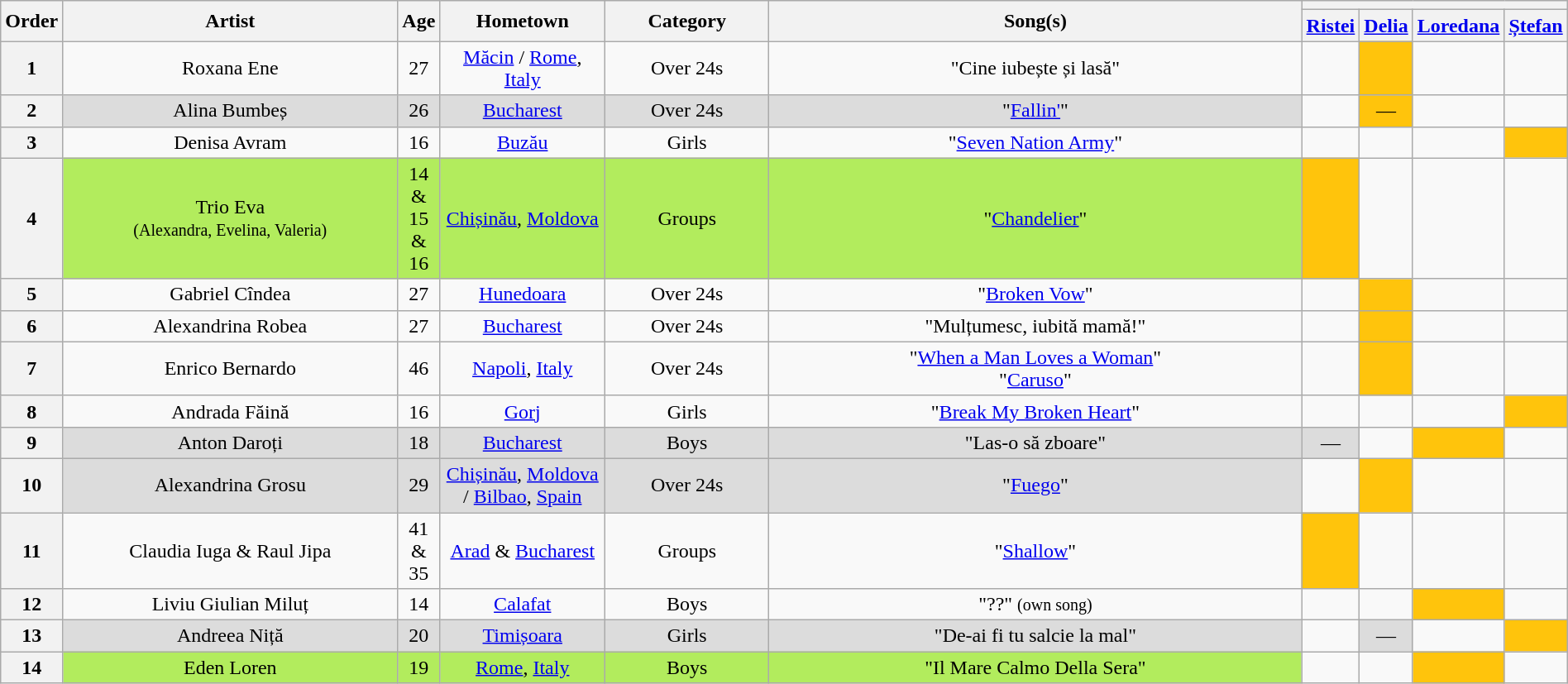<table class="wikitable" style="text-align:center;width:100%;max-width:115em;margin:auto">
<tr>
<th rowspan="2" style="width:3em">Order</th>
<th rowspan="2" style="width:23%">Artist</th>
<th rowspan="2" style="width:3em">Age</th>
<th rowspan="2" style="width:11%">Hometown</th>
<th rowspan="2" style="width:11%">Category</th>
<th rowspan="2" style="width:37%">Song(s)</th>
<th colspan="4"></th>
</tr>
<tr>
<th><a href='#'>Ristei</a></th>
<th><a href='#'>Delia</a></th>
<th><a href='#'>Loredana</a></th>
<th><a href='#'>Ștefan</a></th>
</tr>
<tr>
<th>1</th>
<td>Roxana Ene</td>
<td>27</td>
<td><a href='#'>Măcin</a> / <a href='#'>Rome</a>, <a href='#'>Italy</a></td>
<td>Over 24s</td>
<td>"Cine iubește și lasă"</td>
<td></td>
<td bgcolor="#ffc40c"></td>
<td></td>
<td></td>
</tr>
<tr>
<th>2</th>
<td bgcolor="#dcdcdc">Alina Bumbeș</td>
<td bgcolor="#dcdcdc">26</td>
<td bgcolor="#dcdcdc"><a href='#'>Bucharest</a></td>
<td bgcolor="#dcdcdc">Over 24s</td>
<td bgcolor="#dcdcdc">"<a href='#'>Fallin'</a>"</td>
<td></td>
<td bgcolor="#ffc40c">—</td>
<td></td>
<td></td>
</tr>
<tr>
<th>3</th>
<td>Denisa Avram</td>
<td>16</td>
<td><a href='#'>Buzău</a></td>
<td>Girls</td>
<td>"<a href='#'>Seven Nation Army</a>"</td>
<td></td>
<td></td>
<td></td>
<td bgcolor="#ffc40c"></td>
</tr>
<tr>
<th>4</th>
<td bgcolor="#B2EC5D">Trio Eva <br><small>(Alexandra, Evelina, Valeria)</small><br></td>
<td bgcolor="#B2EC5D">14 & 15 & 16</td>
<td bgcolor="#B2EC5D"><a href='#'>Chișinău</a>, <a href='#'>Moldova</a></td>
<td bgcolor="#B2EC5D">Groups</td>
<td bgcolor="#B2EC5D">"<a href='#'>Chandelier</a>"</td>
<td bgcolor="#ffc40c"></td>
<td></td>
<td></td>
<td></td>
</tr>
<tr>
<th>5</th>
<td>Gabriel Cîndea</td>
<td>27</td>
<td><a href='#'>Hunedoara</a></td>
<td>Over 24s</td>
<td>"<a href='#'>Broken Vow</a>"</td>
<td></td>
<td bgcolor="#ffc40c"></td>
<td></td>
<td></td>
</tr>
<tr>
<th>6</th>
<td>Alexandrina Robea</td>
<td>27</td>
<td><a href='#'>Bucharest</a></td>
<td>Over 24s</td>
<td>"Mulțumesc, iubită mamă!"</td>
<td></td>
<td bgcolor="#ffc40c"></td>
<td></td>
<td></td>
</tr>
<tr>
<th>7</th>
<td>Enrico Bernardo</td>
<td>46</td>
<td><a href='#'>Napoli</a>, <a href='#'>Italy</a></td>
<td>Over 24s</td>
<td>"<a href='#'>When a Man Loves a Woman</a>" <br> "<a href='#'>Caruso</a>"</td>
<td></td>
<td bgcolor="#ffc40c"></td>
<td></td>
<td></td>
</tr>
<tr>
<th>8</th>
<td>Andrada Făină</td>
<td>16</td>
<td><a href='#'>Gorj</a></td>
<td>Girls</td>
<td>"<a href='#'>Break My Broken Heart</a>"</td>
<td></td>
<td></td>
<td></td>
<td bgcolor="#ffc40c"></td>
</tr>
<tr>
<th>9</th>
<td bgcolor="#dcdcdc">Anton Daroți</td>
<td bgcolor="#dcdcdc">18</td>
<td bgcolor="#dcdcdc"><a href='#'>Bucharest</a></td>
<td bgcolor="#dcdcdc">Boys</td>
<td bgcolor="#dcdcdc">"Las-o să zboare"</td>
<td bgcolor="#dcdcdc">—</td>
<td></td>
<td bgcolor="#ffc40c"></td>
<td></td>
</tr>
<tr>
<th>10</th>
<td bgcolor="#dcdcdc">Alexandrina Grosu</td>
<td bgcolor="#dcdcdc">29</td>
<td bgcolor="#dcdcdc"><a href='#'>Chișinău</a>, <a href='#'>Moldova</a> / <a href='#'>Bilbao</a>, <a href='#'>Spain</a></td>
<td bgcolor="#dcdcdc">Over 24s</td>
<td bgcolor="#dcdcdc">"<a href='#'>Fuego</a>"</td>
<td></td>
<td bgcolor="#ffc40c"></td>
<td></td>
<td></td>
</tr>
<tr>
<th>11</th>
<td>Claudia Iuga & Raul Jipa</td>
<td>41 & 35</td>
<td><a href='#'>Arad</a> & <a href='#'>Bucharest</a></td>
<td>Groups</td>
<td>"<a href='#'>Shallow</a>"</td>
<td bgcolor="#ffc40c"></td>
<td></td>
<td></td>
<td></td>
</tr>
<tr>
<th>12</th>
<td>Liviu Giulian Miluț</td>
<td>14</td>
<td><a href='#'>Calafat</a></td>
<td>Boys</td>
<td>"??" <small>(own song)</small></td>
<td></td>
<td></td>
<td bgcolor="#ffc40c"></td>
<td></td>
</tr>
<tr>
<th>13</th>
<td bgcolor="#dcdcdc">Andreea Niță</td>
<td bgcolor="#dcdcdc">20</td>
<td bgcolor="#dcdcdc"><a href='#'>Timișoara</a></td>
<td bgcolor="#dcdcdc">Girls</td>
<td bgcolor="#dcdcdc">"De-ai fi tu salcie la mal"</td>
<td></td>
<td bgcolor="#dcdcdc">—</td>
<td></td>
<td bgcolor="#ffc40c"></td>
</tr>
<tr>
<th>14</th>
<td bgcolor="#B2EC5D">Eden Loren</td>
<td bgcolor="#B2EC5D">19</td>
<td bgcolor="#B2EC5D"><a href='#'>Rome</a>, <a href='#'>Italy</a></td>
<td bgcolor="#B2EC5D">Boys</td>
<td bgcolor="#B2EC5D">"Il Mare Calmo Della Sera"</td>
<td></td>
<td></td>
<td bgcolor="#ffc40c"></td>
<td></td>
</tr>
</table>
